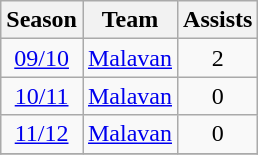<table class="wikitable" style="text-align: center;">
<tr>
<th>Season</th>
<th>Team</th>
<th>Assists</th>
</tr>
<tr>
<td><a href='#'>09/10</a></td>
<td align="left"><a href='#'>Malavan</a></td>
<td>2</td>
</tr>
<tr>
<td><a href='#'>10/11</a></td>
<td align="left"><a href='#'>Malavan</a></td>
<td>0</td>
</tr>
<tr>
<td><a href='#'>11/12</a></td>
<td align="left"><a href='#'>Malavan</a></td>
<td>0</td>
</tr>
<tr>
</tr>
</table>
